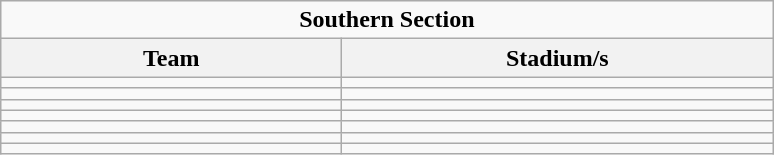<table class="wikitable">
<tr>
<td colspan=3 align=center><strong>Southern Section</strong></td>
</tr>
<tr>
<th width="220">Team</th>
<th width="280">Stadium/s</th>
</tr>
<tr>
<td></td>
<td></td>
</tr>
<tr>
<td></td>
<td></td>
</tr>
<tr>
<td></td>
<td></td>
</tr>
<tr>
<td></td>
<td></td>
</tr>
<tr>
<td></td>
<td></td>
</tr>
<tr>
<td></td>
<td></td>
</tr>
<tr>
<td></td>
<td></td>
</tr>
</table>
